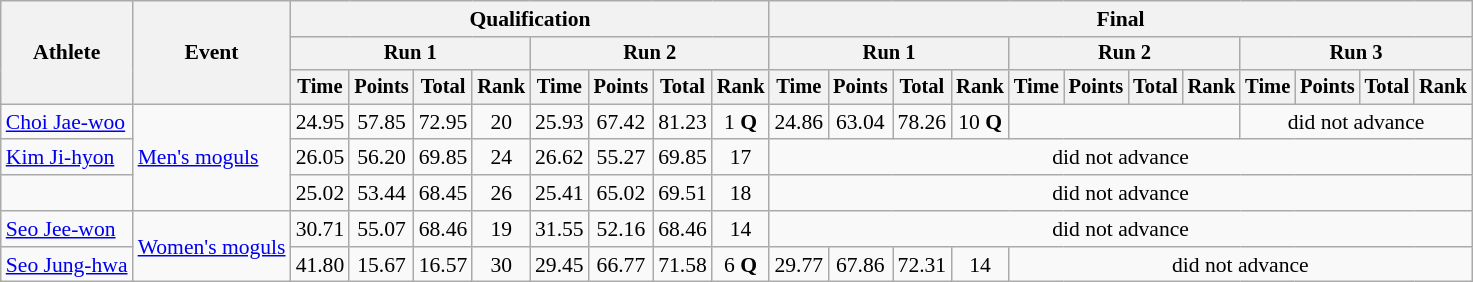<table class="wikitable" style="font-size:90%">
<tr>
<th rowspan=3>Athlete</th>
<th rowspan=3>Event</th>
<th colspan=8>Qualification</th>
<th colspan=12>Final</th>
</tr>
<tr style="font-size:95%">
<th colspan=4>Run 1</th>
<th colspan=4>Run 2</th>
<th colspan=4>Run 1</th>
<th colspan=4>Run 2</th>
<th colspan=4>Run 3</th>
</tr>
<tr style="font-size:95%">
<th>Time</th>
<th>Points</th>
<th>Total</th>
<th>Rank</th>
<th>Time</th>
<th>Points</th>
<th>Total</th>
<th>Rank</th>
<th>Time</th>
<th>Points</th>
<th>Total</th>
<th>Rank</th>
<th>Time</th>
<th>Points</th>
<th>Total</th>
<th>Rank</th>
<th>Time</th>
<th>Points</th>
<th>Total</th>
<th>Rank</th>
</tr>
<tr align=center>
<td align=left><a href='#'>Choi Jae-woo</a></td>
<td rowspan="3" align="left"><a href='#'>Men's moguls</a></td>
<td>24.95</td>
<td>57.85</td>
<td>72.95</td>
<td>20</td>
<td>25.93</td>
<td>67.42</td>
<td>81.23</td>
<td>1 <strong>Q</strong></td>
<td>24.86</td>
<td>63.04</td>
<td>78.26</td>
<td>10 <strong>Q</strong></td>
<td colspan=4></td>
<td colspan=4>did not advance</td>
</tr>
<tr align=center>
<td align=left><a href='#'>Kim Ji-hyon</a></td>
<td>26.05</td>
<td>56.20</td>
<td>69.85</td>
<td>24</td>
<td>26.62</td>
<td>55.27</td>
<td>69.85</td>
<td>17</td>
<td colspan=12>did not advance</td>
</tr>
<tr align=center>
<td align=left></td>
<td>25.02</td>
<td>53.44</td>
<td>68.45</td>
<td>26</td>
<td>25.41</td>
<td>65.02</td>
<td>69.51</td>
<td>18</td>
<td colspan=12>did not advance</td>
</tr>
<tr align=center>
<td align=left><a href='#'>Seo Jee-won</a></td>
<td align="left" rowspan="2"><a href='#'>Women's moguls</a></td>
<td>30.71</td>
<td>55.07</td>
<td>68.46</td>
<td>19</td>
<td>31.55</td>
<td>52.16</td>
<td>68.46</td>
<td>14</td>
<td colspan=12>did not advance</td>
</tr>
<tr align=center>
<td align=left><a href='#'>Seo Jung-hwa</a></td>
<td>41.80</td>
<td>15.67</td>
<td>16.57</td>
<td>30</td>
<td>29.45</td>
<td>66.77</td>
<td>71.58</td>
<td>6 <strong>Q</strong></td>
<td>29.77</td>
<td>67.86</td>
<td>72.31</td>
<td>14</td>
<td colspan=8>did not advance</td>
</tr>
</table>
